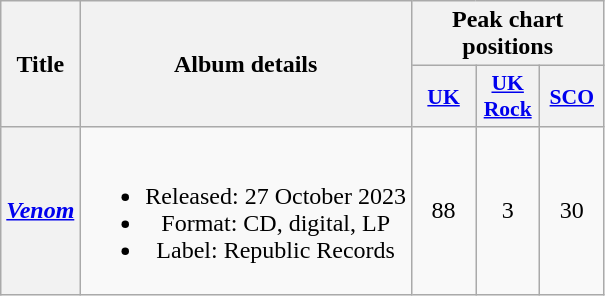<table class="wikitable plainrowheaders" style="text-align:center;" border="1">
<tr>
<th scope="col" rowspan="2">Title</th>
<th scope="col" rowspan="2">Album details</th>
<th scope="col" colspan="3">Peak chart<br>positions</th>
</tr>
<tr>
<th scope="col" style="width:2.5em;font-size:90%"><a href='#'>UK</a><br></th>
<th scope="col" style="width:2.5em;font-size:90%"><a href='#'>UK Rock</a><br></th>
<th scope="col" style="width:2.5em;font-size:90%"><a href='#'>SCO</a><br></th>
</tr>
<tr>
<th scope="row"><em><a href='#'>Venom</a></em></th>
<td><br><ul><li>Released: 27 October 2023</li><li>Format: CD, digital, LP</li><li>Label: Republic Records</li></ul></td>
<td>88</td>
<td>3</td>
<td>30</td>
</tr>
</table>
